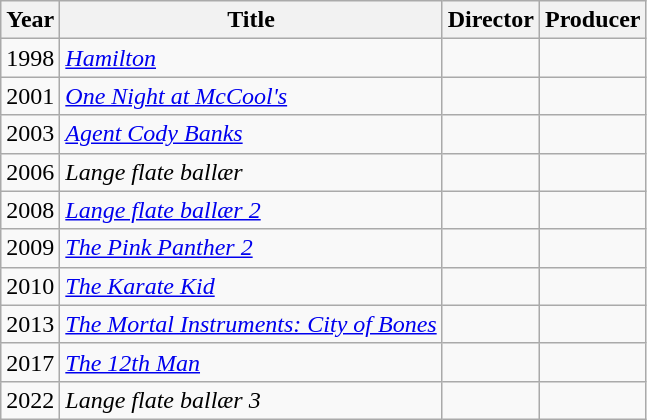<table class="wikitable">
<tr>
<th>Year</th>
<th>Title</th>
<th>Director</th>
<th>Producer</th>
</tr>
<tr>
<td>1998</td>
<td><em><a href='#'>Hamilton</a></em></td>
<td></td>
<td></td>
</tr>
<tr>
<td>2001</td>
<td><em><a href='#'>One Night at McCool's</a></em></td>
<td></td>
<td></td>
</tr>
<tr>
<td>2003</td>
<td><em><a href='#'>Agent Cody Banks</a></em></td>
<td></td>
<td></td>
</tr>
<tr>
<td>2006</td>
<td><em>Lange flate ballær</em></td>
<td></td>
<td></td>
</tr>
<tr>
<td>2008</td>
<td><em><a href='#'>Lange flate ballær 2</a></em></td>
<td></td>
<td></td>
</tr>
<tr>
<td>2009</td>
<td><em><a href='#'>The Pink Panther 2</a></em></td>
<td></td>
<td></td>
</tr>
<tr>
<td>2010</td>
<td><em><a href='#'>The Karate Kid</a></em></td>
<td></td>
<td></td>
</tr>
<tr>
<td>2013</td>
<td><em><a href='#'>The Mortal Instruments: City of Bones</a></em></td>
<td></td>
<td></td>
</tr>
<tr>
<td>2017</td>
<td><em><a href='#'>The 12th Man</a></em></td>
<td></td>
<td></td>
</tr>
<tr>
<td>2022</td>
<td><em>Lange flate ballær 3</em></td>
<td></td>
<td></td>
</tr>
</table>
